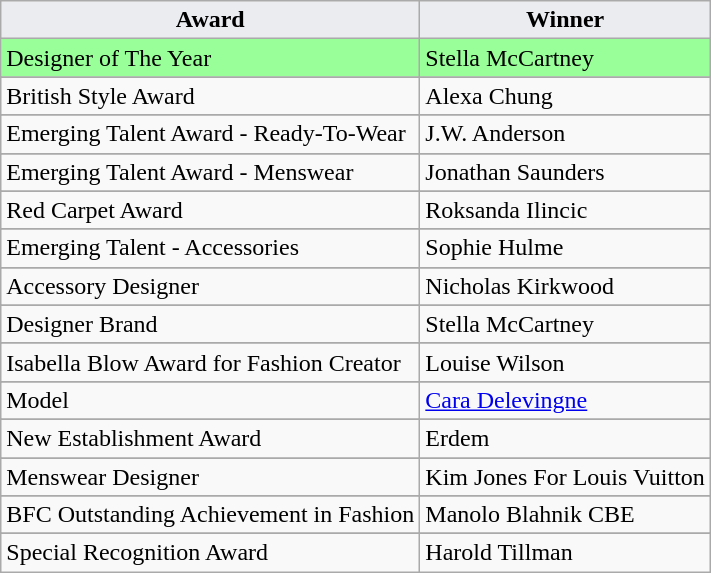<table class="wikitable">
<tr>
<th style="background:#EAECF0">Award</th>
<th style="background:#EAECF0">Winner</th>
</tr>
<tr>
<td style="background:#99ff99">Designer of The Year</td>
<td style="background:#99ff99">Stella McCartney</td>
</tr>
<tr>
</tr>
<tr>
<td>British Style Award</td>
<td>Alexa Chung</td>
</tr>
<tr>
</tr>
<tr>
<td>Emerging Talent Award - Ready-To-Wear</td>
<td>J.W. Anderson</td>
</tr>
<tr>
</tr>
<tr>
<td>Emerging Talent Award - Menswear</td>
<td>Jonathan Saunders</td>
</tr>
<tr>
</tr>
<tr>
<td>Red Carpet Award</td>
<td>Roksanda Ilincic</td>
</tr>
<tr>
</tr>
<tr>
<td>Emerging Talent - Accessories</td>
<td>Sophie Hulme</td>
</tr>
<tr>
</tr>
<tr>
<td>Accessory Designer</td>
<td>Nicholas Kirkwood</td>
</tr>
<tr>
</tr>
<tr>
<td>Designer Brand</td>
<td>Stella McCartney</td>
</tr>
<tr>
</tr>
<tr>
<td>Isabella Blow Award for Fashion Creator</td>
<td>Louise Wilson</td>
</tr>
<tr>
</tr>
<tr>
<td>Model</td>
<td><a href='#'>Cara Delevingne</a></td>
</tr>
<tr>
</tr>
<tr>
<td>New Establishment Award</td>
<td>Erdem</td>
</tr>
<tr>
</tr>
<tr>
<td>Menswear Designer</td>
<td>Kim Jones For Louis Vuitton</td>
</tr>
<tr>
</tr>
<tr>
<td>BFC Outstanding Achievement in Fashion</td>
<td>Manolo Blahnik CBE</td>
</tr>
<tr>
</tr>
<tr>
<td>Special Recognition Award</td>
<td>Harold Tillman</td>
</tr>
</table>
